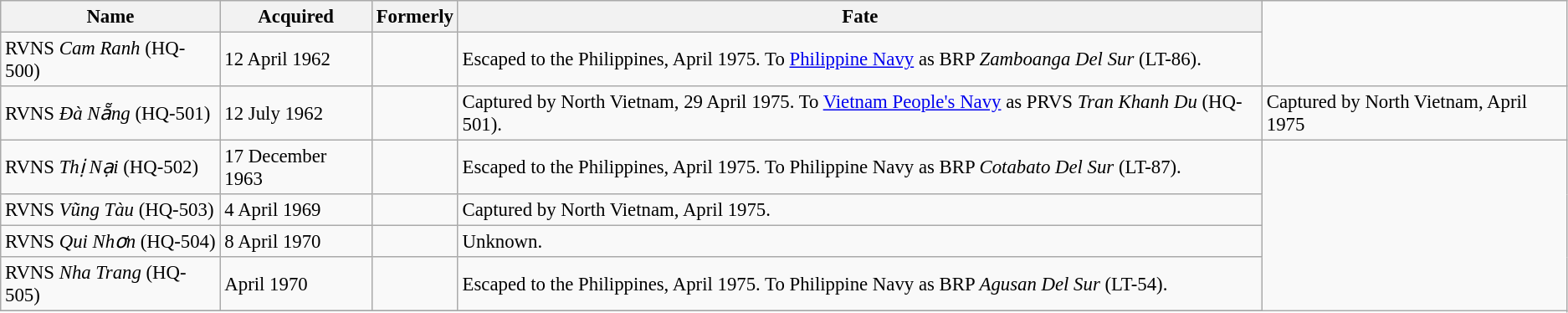<table class="wikitable" style="font-size:95%;">
<tr>
<th>Name</th>
<th>Acquired</th>
<th>Formerly</th>
<th>Fate</th>
</tr>
<tr>
<td>RVNS <em>Cam Ranh</em> (HQ-500)</td>
<td>12 April 1962</td>
<td></td>
<td>Escaped to the Philippines, April 1975. To <a href='#'>Philippine Navy</a> as BRP <em>Zamboanga Del Sur</em> (LT-86).</td>
</tr>
<tr>
<td>RVNS <em>Đà Nẵng</em> (HQ-501)</td>
<td>12 July 1962</td>
<td></td>
<td>Captured by North Vietnam, 29 April 1975. To <a href='#'>Vietnam People's Navy</a> as PRVS <em>Tran Khanh Du</em> (HQ-501).</td>
<td>Captured by North Vietnam, April 1975</td>
</tr>
<tr>
<td>RVNS <em>Thị Nại</em> (HQ-502)</td>
<td>17 December 1963</td>
<td></td>
<td>Escaped to the Philippines, April 1975. To Philippine Navy as BRP <em>Cotabato Del Sur</em> (LT-87).</td>
</tr>
<tr>
<td>RVNS <em>Vũng Tàu</em> (HQ-503)</td>
<td>4 April 1969</td>
<td></td>
<td>Captured by North Vietnam, April 1975.</td>
</tr>
<tr>
<td>RVNS <em>Qui Nhơn</em> (HQ-504)</td>
<td>8 April 1970</td>
<td></td>
<td>Unknown.</td>
</tr>
<tr>
<td>RVNS <em>Nha Trang</em> (HQ-505)</td>
<td>April 1970</td>
<td></td>
<td>Escaped to the Philippines, April 1975. To Philippine Navy as BRP <em>Agusan Del Sur</em> (LT-54).</td>
</tr>
<tr>
</tr>
</table>
